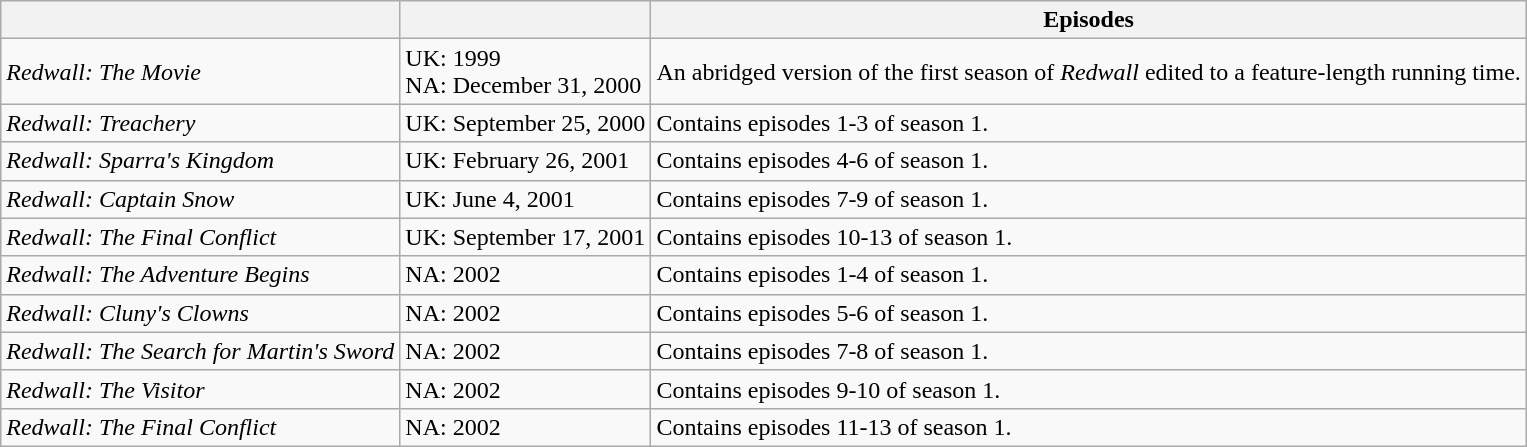<table class="wikitable">
<tr>
<th VHS name></th>
<th Release dates></th>
<th>Episodes</th>
</tr>
<tr>
<td><em>Redwall: The Movie</em></td>
<td>UK: 1999<br>NA: December 31, 2000</td>
<td>An abridged version of the first season of <em>Redwall</em> edited to a feature-length running time.</td>
</tr>
<tr>
<td><em>Redwall: Treachery</em></td>
<td>UK: September 25, 2000</td>
<td>Contains episodes 1-3 of season 1.</td>
</tr>
<tr>
<td><em>Redwall: Sparra's Kingdom</em></td>
<td>UK: February 26, 2001</td>
<td>Contains episodes 4-6 of season 1.</td>
</tr>
<tr>
<td><em>Redwall: Captain Snow</em></td>
<td>UK: June 4, 2001</td>
<td>Contains episodes 7-9 of season 1.</td>
</tr>
<tr>
<td><em>Redwall: The Final Conflict</em></td>
<td>UK: September 17, 2001</td>
<td>Contains episodes 10-13 of season 1.</td>
</tr>
<tr>
<td><em>Redwall: The Adventure Begins</em></td>
<td>NA: 2002</td>
<td>Contains episodes 1-4 of season 1.</td>
</tr>
<tr>
<td><em>Redwall: Cluny's Clowns</em></td>
<td>NA: 2002</td>
<td>Contains episodes 5-6 of season 1.</td>
</tr>
<tr>
<td><em>Redwall: The Search for Martin's Sword</em></td>
<td>NA: 2002</td>
<td>Contains episodes 7-8 of season 1.</td>
</tr>
<tr>
<td><em>Redwall: The Visitor</em></td>
<td>NA: 2002</td>
<td>Contains episodes 9-10 of season 1.</td>
</tr>
<tr>
<td><em>Redwall: The Final Conflict</em></td>
<td>NA: 2002</td>
<td>Contains episodes 11-13 of season 1.</td>
</tr>
</table>
